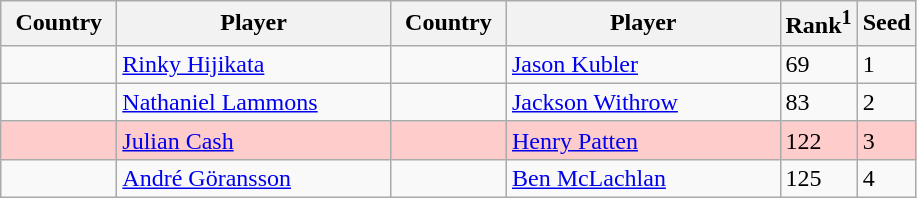<table class="wikitable">
<tr>
<th width="70">Country</th>
<th width="175">Player</th>
<th width="70">Country</th>
<th width="175">Player</th>
<th>Rank<sup>1</sup></th>
<th>Seed</th>
</tr>
<tr>
<td></td>
<td><a href='#'>Rinky Hijikata</a></td>
<td></td>
<td><a href='#'>Jason Kubler</a></td>
<td>69</td>
<td>1</td>
</tr>
<tr>
<td></td>
<td><a href='#'>Nathaniel Lammons</a></td>
<td></td>
<td><a href='#'>Jackson Withrow</a></td>
<td>83</td>
<td>2</td>
</tr>
<tr bgcolor=#fcc>
<td></td>
<td><a href='#'>Julian Cash</a></td>
<td></td>
<td><a href='#'>Henry Patten</a></td>
<td>122</td>
<td>3</td>
</tr>
<tr>
<td></td>
<td><a href='#'>André Göransson</a></td>
<td></td>
<td><a href='#'>Ben McLachlan</a></td>
<td>125</td>
<td>4</td>
</tr>
</table>
